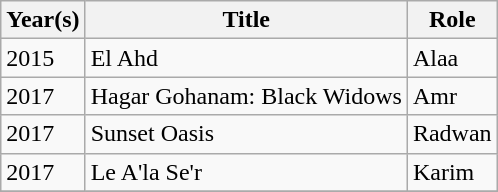<table class="wikitable plainrowheaders sortable"  style=font-size:100%>
<tr>
<th scope="col">Year(s)</th>
<th scope="col">Title</th>
<th scope="col" class="unsortable">Role</th>
</tr>
<tr>
<td>2015</td>
<td>El Ahd</td>
<td>Alaa</td>
</tr>
<tr>
<td>2017</td>
<td>Hagar Gohanam: Black Widows</td>
<td>Amr</td>
</tr>
<tr>
<td>2017</td>
<td>Sunset Oasis</td>
<td>Radwan</td>
</tr>
<tr>
<td>2017</td>
<td>Le A'la Se'r</td>
<td>Karim</td>
</tr>
<tr>
</tr>
</table>
